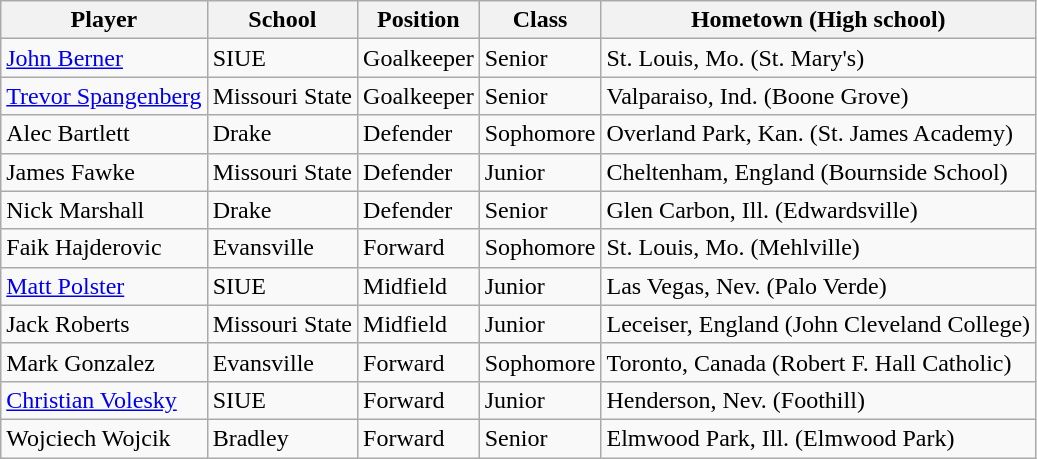<table class="wikitable sortable" style="text-align: left;">
<tr>
<th>Player</th>
<th>School</th>
<th>Position</th>
<th>Class</th>
<th>Hometown (High school)</th>
</tr>
<tr>
<td><a href='#'>John Berner</a></td>
<td>SIUE</td>
<td>Goalkeeper</td>
<td>Senior</td>
<td>St. Louis, Mo. (St. Mary's)</td>
</tr>
<tr>
<td><a href='#'>Trevor Spangenberg</a></td>
<td>Missouri State</td>
<td>Goalkeeper</td>
<td>Senior</td>
<td>Valparaiso, Ind. (Boone Grove)</td>
</tr>
<tr>
<td>Alec Bartlett</td>
<td>Drake</td>
<td>Defender</td>
<td>Sophomore</td>
<td>Overland Park, Kan. (St. James Academy)</td>
</tr>
<tr>
<td>James Fawke</td>
<td>Missouri State</td>
<td>Defender</td>
<td>Junior</td>
<td>Cheltenham, England (Bournside School)</td>
</tr>
<tr>
<td>Nick Marshall</td>
<td>Drake</td>
<td>Defender</td>
<td>Senior</td>
<td>Glen Carbon, Ill. (Edwardsville)</td>
</tr>
<tr>
<td>Faik Hajderovic</td>
<td>Evansville</td>
<td>Forward</td>
<td>Sophomore</td>
<td>St. Louis, Mo. (Mehlville)</td>
</tr>
<tr>
<td><a href='#'>Matt Polster</a></td>
<td>SIUE</td>
<td>Midfield</td>
<td>Junior</td>
<td>Las Vegas, Nev. (Palo Verde)</td>
</tr>
<tr>
<td>Jack Roberts</td>
<td>Missouri State</td>
<td>Midfield</td>
<td>Junior</td>
<td>Leceiser, England (John Cleveland College)</td>
</tr>
<tr>
<td>Mark Gonzalez</td>
<td>Evansville</td>
<td>Forward</td>
<td>Sophomore</td>
<td>Toronto, Canada (Robert F. Hall Catholic)</td>
</tr>
<tr>
<td><a href='#'>Christian Volesky</a></td>
<td>SIUE</td>
<td>Forward</td>
<td>Junior</td>
<td>Henderson, Nev. (Foothill)</td>
</tr>
<tr>
<td>Wojciech Wojcik</td>
<td>Bradley</td>
<td>Forward</td>
<td>Senior</td>
<td>Elmwood Park, Ill. (Elmwood Park)</td>
</tr>
</table>
